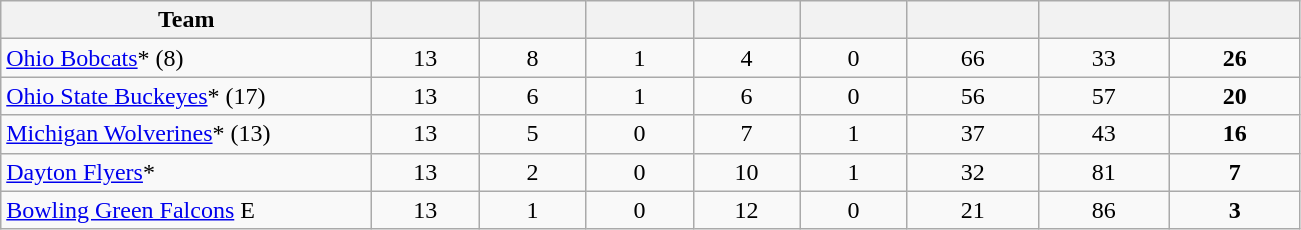<table border="0" cellspacing="0" cellpadding="0">
<tr>
<td colspan="2"><br><table class="wikitable sortable">
<tr>
<th style="width:15em;" class="unsortable">Team </th>
<th style="width:4em;"></th>
<th style="width:4em;"></th>
<th style="width:4em;"></th>
<th style="width:4em;"></th>
<th style="width:4em;"></th>
<th style="width:5em;"></th>
<th style="width:5em;"></th>
<th style="width:5em;"></th>
</tr>
<tr align=center>
<td align=left><a href='#'>Ohio Bobcats</a>* (8)</td>
<td>13</td>
<td>8</td>
<td>1</td>
<td>4</td>
<td>0</td>
<td>66</td>
<td>33</td>
<td><strong>26</strong></td>
</tr>
<tr style="text-align: center;">
<td align=left><a href='#'>Ohio State Buckeyes</a>* (17)</td>
<td>13</td>
<td>6</td>
<td>1</td>
<td>6</td>
<td>0</td>
<td>56</td>
<td>57</td>
<td><strong>20</strong></td>
</tr>
<tr style="text-align: center;">
<td align=left><a href='#'>Michigan Wolverines</a>* (13)</td>
<td>13</td>
<td>5</td>
<td>0</td>
<td>7</td>
<td>1</td>
<td>37</td>
<td>43</td>
<td><strong>16</strong></td>
</tr>
<tr style="text-align: center;">
<td align=left><a href='#'>Dayton Flyers</a>*</td>
<td>13</td>
<td>2</td>
<td>0</td>
<td>10</td>
<td>1</td>
<td>32</td>
<td>81</td>
<td><strong>7</strong></td>
</tr>
<tr style="text-align: center;">
<td align=left><a href='#'>Bowling Green Falcons</a> E</td>
<td>13</td>
<td>1</td>
<td>0</td>
<td>12</td>
<td>0</td>
<td>21</td>
<td>86</td>
<td><strong>3</strong></td>
</tr>
</table>
</td>
</tr>
</table>
